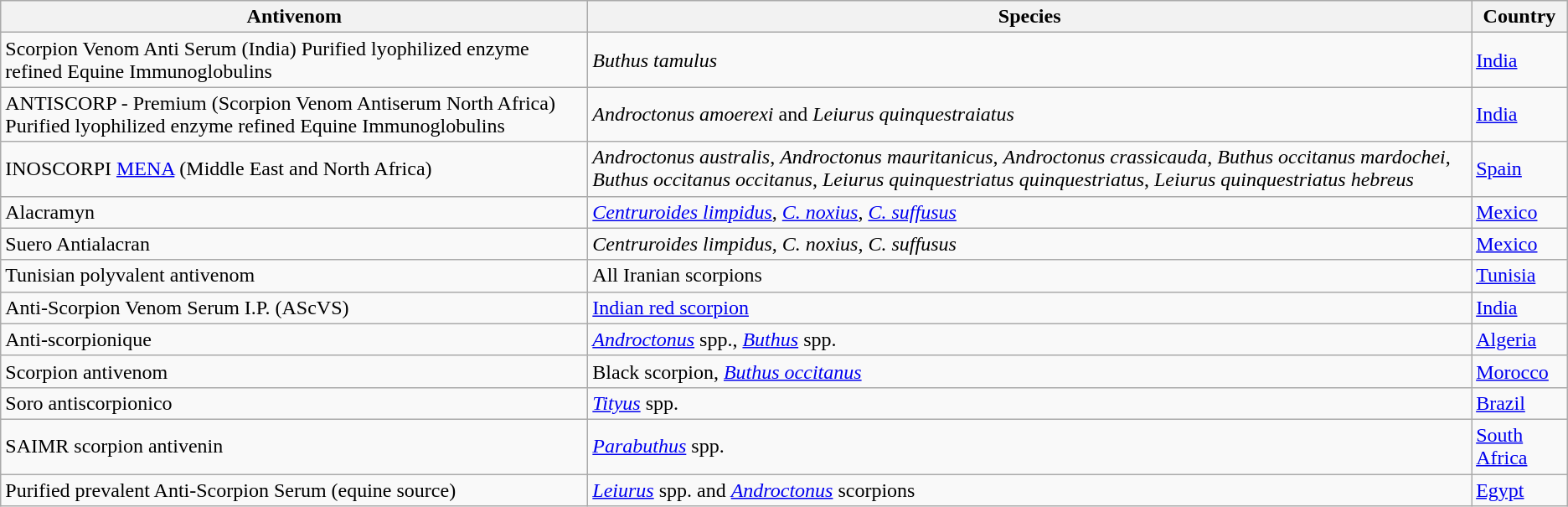<table class="wikitable sortable">
<tr>
<th>Antivenom</th>
<th>Species</th>
<th>Country</th>
</tr>
<tr>
<td>Scorpion Venom Anti Serum (India) Purified lyophilized enzyme refined Equine Immunoglobulins</td>
<td><em>Buthus tamulus</em></td>
<td><a href='#'>India</a></td>
</tr>
<tr>
<td>ANTISCORP - Premium (Scorpion Venom Antiserum North Africa) Purified lyophilized enzyme refined Equine Immunoglobulins</td>
<td><em>Androctonus amoerexi</em> and <em>Leiurus quinquestraiatus</em></td>
<td><a href='#'>India</a></td>
</tr>
<tr>
<td>INOSCORPI <a href='#'>MENA</a> (Middle East and North Africa)</td>
<td><em>Androctonus australis</em>, <em>Androctonus mauritanicus</em>, <em>Androctonus crassicauda</em>, <em>Buthus occitanus mardochei</em>, <em>Buthus occitanus occitanus</em>, <em>Leiurus quinquestriatus quinquestriatus</em>, <em>Leiurus quinquestriatus hebreus</em></td>
<td><a href='#'>Spain</a></td>
</tr>
<tr>
<td>Alacramyn</td>
<td><em><a href='#'>Centruroides limpidus</a></em>, <em><a href='#'>C. noxius</a></em>, <em><a href='#'>C. suffusus</a></em></td>
<td><a href='#'>Mexico</a></td>
</tr>
<tr>
<td>Suero Antialacran</td>
<td><em>Centruroides limpidus</em>, <em>C. noxius</em>, <em>C. suffusus</em></td>
<td><a href='#'>Mexico</a></td>
</tr>
<tr>
<td>Tunisian polyvalent antivenom</td>
<td>All Iranian scorpions</td>
<td><a href='#'>Tunisia</a></td>
</tr>
<tr>
<td>Anti-Scorpion Venom Serum I.P. (AScVS)</td>
<td><a href='#'>Indian red scorpion</a></td>
<td><a href='#'>India</a></td>
</tr>
<tr>
<td>Anti-scorpionique</td>
<td><em><a href='#'>Androctonus</a></em> spp., <em><a href='#'>Buthus</a></em> spp.</td>
<td><a href='#'>Algeria</a></td>
</tr>
<tr>
<td>Scorpion antivenom</td>
<td>Black scorpion, <em><a href='#'>Buthus occitanus</a></em></td>
<td><a href='#'>Morocco</a></td>
</tr>
<tr>
<td>Soro antiscorpionico</td>
<td><em><a href='#'>Tityus</a></em> spp.</td>
<td><a href='#'>Brazil</a></td>
</tr>
<tr>
<td>SAIMR scorpion antivenin</td>
<td><em><a href='#'>Parabuthus</a></em> spp.</td>
<td><a href='#'>South Africa</a></td>
</tr>
<tr>
<td>Purified prevalent Anti-Scorpion Serum (equine source)</td>
<td><em><a href='#'>Leiurus</a></em> spp. and <em><a href='#'>Androctonus</a></em> scorpions</td>
<td><a href='#'>Egypt</a></td>
</tr>
</table>
